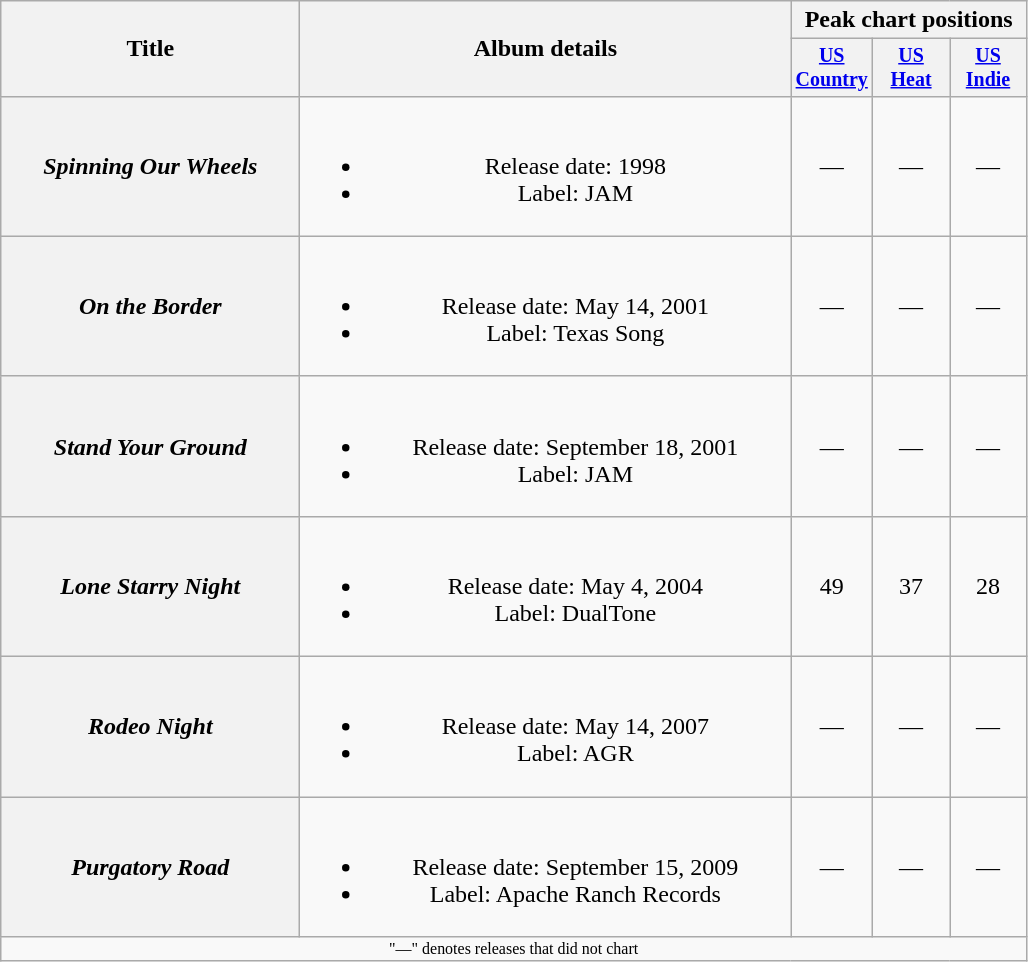<table class="wikitable plainrowheaders" style="text-align:center;">
<tr>
<th rowspan="2" style="width:12em;">Title</th>
<th rowspan="2" style="width:20em;">Album details</th>
<th colspan="3">Peak chart positions</th>
</tr>
<tr style="font-size:smaller;">
<th style="width:45px;"><a href='#'>US Country</a></th>
<th style="width:45px;"><a href='#'>US Heat</a></th>
<th style="width:45px;"><a href='#'>US Indie</a></th>
</tr>
<tr>
<th scope="row"><em>Spinning Our Wheels</em></th>
<td><br><ul><li>Release date: 1998</li><li>Label: JAM</li></ul></td>
<td>—</td>
<td>—</td>
<td>—</td>
</tr>
<tr>
<th scope="row"><em>On the Border</em></th>
<td><br><ul><li>Release date: May 14, 2001</li><li>Label: Texas Song</li></ul></td>
<td>—</td>
<td>—</td>
<td>—</td>
</tr>
<tr>
<th scope="row"><em>Stand Your Ground</em></th>
<td><br><ul><li>Release date: September 18, 2001</li><li>Label: JAM</li></ul></td>
<td>—</td>
<td>—</td>
<td>—</td>
</tr>
<tr>
<th scope="row"><em>Lone Starry Night</em></th>
<td><br><ul><li>Release date: May 4, 2004</li><li>Label: DualTone</li></ul></td>
<td>49</td>
<td>37</td>
<td>28</td>
</tr>
<tr>
<th scope="row"><em>Rodeo Night</em></th>
<td><br><ul><li>Release date: May 14, 2007</li><li>Label: AGR</li></ul></td>
<td>—</td>
<td>—</td>
<td>—</td>
</tr>
<tr>
<th scope="row"><em>Purgatory Road</em></th>
<td><br><ul><li>Release date: September 15, 2009</li><li>Label: Apache Ranch Records</li></ul></td>
<td>—</td>
<td>—</td>
<td>—</td>
</tr>
<tr>
<td colspan="5" style="font-size:8pt">"—" denotes releases that did not chart</td>
</tr>
</table>
